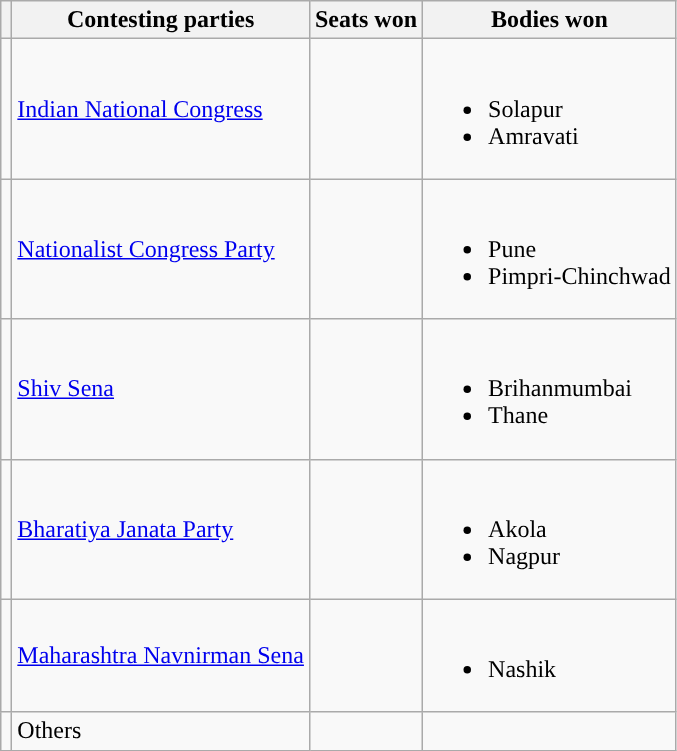<table class="wikitable">
<tr>
<th></th>
<th>Contesting parties</th>
<th>Seats won</th>
<th>Bodies won</th>
</tr>
<tr>
<td style="background-color: "></td>
<td><a href='#'>Indian National Congress</a></td>
<td></td>
<td><br><ul><li>Solapur</li><li>Amravati</li></ul></td>
</tr>
<tr>
<td style="background-color: "></td>
<td><a href='#'>Nationalist Congress Party</a></td>
<td></td>
<td><br><ul><li>Pune</li><li>Pimpri-Chinchwad</li></ul></td>
</tr>
<tr>
<td style="background-color: "></td>
<td><a href='#'>Shiv Sena</a></td>
<td></td>
<td><br><ul><li>Brihanmumbai</li><li>Thane</li></ul></td>
</tr>
<tr>
<td style="background-color:"></td>
<td><a href='#'>Bharatiya Janata Party</a></td>
<td></td>
<td><br><ul><li>Akola</li><li>Nagpur</li></ul></td>
</tr>
<tr>
<td style="background-color: "></td>
<td><a href='#'>Maharashtra Navnirman Sena</a></td>
<td></td>
<td><br><ul><li>Nashik</li></ul></td>
</tr>
<tr>
<td></td>
<td>Others</td>
<td></td>
<td></td>
</tr>
</table>
